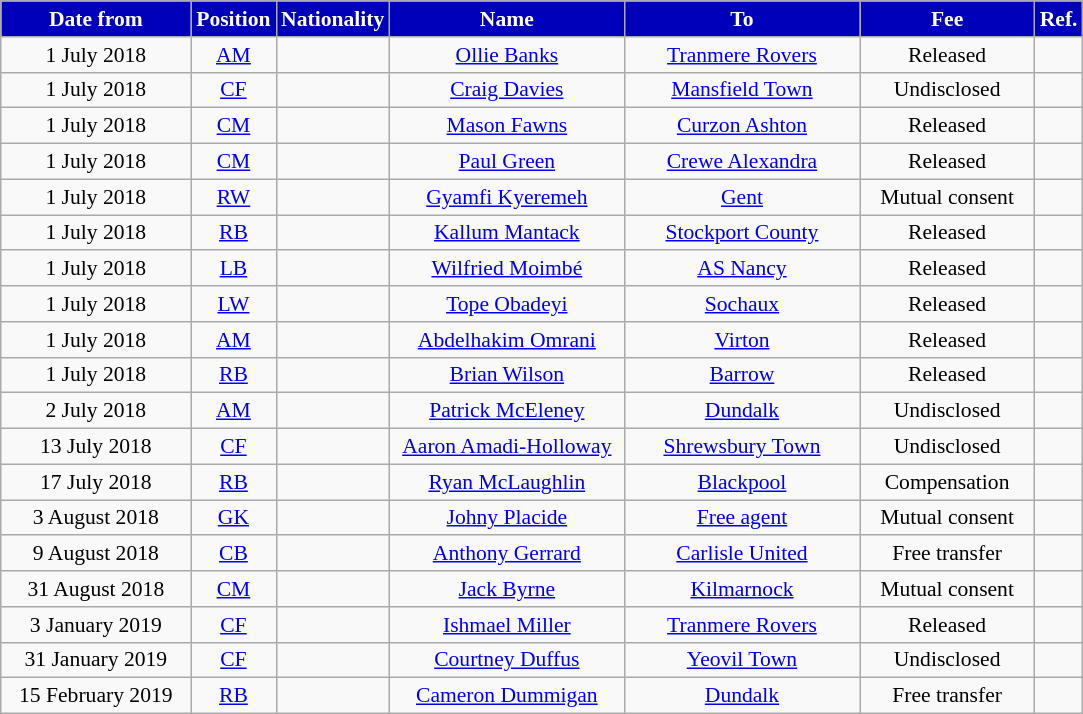<table class="wikitable"  style="text-align:center; font-size:90%; ">
<tr>
<th style="background:#0000BB; color:white; width:120px;">Date from</th>
<th style="background:#0000BB; color:white; width:50px;">Position</th>
<th style="background:#0000BB; color:white; width:50px;">Nationality</th>
<th style="background:#0000BB; color:white; width:150px;">Name</th>
<th style="background:#0000BB; color:white; width:150px;">To</th>
<th style="background:#0000BB; color:white; width:110px;">Fee</th>
<th style="background:#0000BB; color:white; width:25px;">Ref.</th>
</tr>
<tr>
<td>1 July 2018</td>
<td><a href='#'>AM</a></td>
<td></td>
<td><a href='#'>Ollie Banks</a></td>
<td><a href='#'>Tranmere Rovers</a></td>
<td>Released</td>
<td></td>
</tr>
<tr>
<td>1 July 2018</td>
<td><a href='#'>CF</a></td>
<td></td>
<td><a href='#'>Craig Davies</a></td>
<td><a href='#'>Mansfield Town</a></td>
<td>Undisclosed</td>
<td></td>
</tr>
<tr>
<td>1 July 2018</td>
<td><a href='#'>CM</a></td>
<td></td>
<td><a href='#'>Mason Fawns</a></td>
<td><a href='#'>Curzon Ashton</a></td>
<td>Released</td>
<td></td>
</tr>
<tr>
<td>1 July 2018</td>
<td><a href='#'>CM</a></td>
<td></td>
<td><a href='#'>Paul Green</a></td>
<td><a href='#'>Crewe Alexandra</a></td>
<td>Released</td>
<td></td>
</tr>
<tr>
<td>1 July 2018</td>
<td><a href='#'>RW</a></td>
<td></td>
<td><a href='#'>Gyamfi Kyeremeh</a></td>
<td> <a href='#'>Gent</a></td>
<td>Mutual consent</td>
<td></td>
</tr>
<tr>
<td>1 July 2018</td>
<td><a href='#'>RB</a></td>
<td></td>
<td><a href='#'>Kallum Mantack</a></td>
<td><a href='#'>Stockport County</a></td>
<td>Released</td>
<td></td>
</tr>
<tr>
<td>1 July 2018</td>
<td><a href='#'>LB</a></td>
<td></td>
<td><a href='#'>Wilfried Moimbé</a></td>
<td> <a href='#'>AS Nancy</a></td>
<td>Released</td>
<td></td>
</tr>
<tr>
<td>1 July 2018</td>
<td><a href='#'>LW</a></td>
<td></td>
<td><a href='#'>Tope Obadeyi</a></td>
<td> <a href='#'>Sochaux</a></td>
<td>Released</td>
<td></td>
</tr>
<tr>
<td>1 July 2018</td>
<td><a href='#'>AM</a></td>
<td></td>
<td><a href='#'>Abdelhakim Omrani</a></td>
<td> <a href='#'>Virton</a></td>
<td>Released</td>
<td></td>
</tr>
<tr>
<td>1 July 2018</td>
<td><a href='#'>RB</a></td>
<td></td>
<td><a href='#'>Brian Wilson</a></td>
<td><a href='#'>Barrow</a></td>
<td>Released</td>
<td></td>
</tr>
<tr>
<td>2 July 2018</td>
<td><a href='#'>AM</a></td>
<td></td>
<td><a href='#'>Patrick McEleney</a></td>
<td> <a href='#'>Dundalk</a></td>
<td>Undisclosed</td>
<td></td>
</tr>
<tr>
<td>13 July 2018</td>
<td><a href='#'>CF</a></td>
<td></td>
<td><a href='#'>Aaron Amadi-Holloway</a></td>
<td><a href='#'>Shrewsbury Town</a></td>
<td>Undisclosed</td>
<td></td>
</tr>
<tr>
<td>17 July 2018</td>
<td><a href='#'>RB</a></td>
<td></td>
<td><a href='#'>Ryan McLaughlin</a></td>
<td><a href='#'>Blackpool</a></td>
<td>Compensation</td>
<td></td>
</tr>
<tr>
<td>3 August 2018</td>
<td><a href='#'>GK</a></td>
<td></td>
<td><a href='#'>Johny Placide</a></td>
<td><a href='#'>Free agent</a></td>
<td>Mutual consent</td>
<td></td>
</tr>
<tr>
<td>9 August 2018</td>
<td><a href='#'>CB</a></td>
<td></td>
<td><a href='#'>Anthony Gerrard</a></td>
<td><a href='#'>Carlisle United</a></td>
<td>Free transfer</td>
<td></td>
</tr>
<tr>
<td>31 August 2018</td>
<td><a href='#'>CM</a></td>
<td></td>
<td><a href='#'>Jack Byrne</a></td>
<td> <a href='#'>Kilmarnock</a></td>
<td>Mutual consent</td>
<td></td>
</tr>
<tr>
<td>3 January 2019</td>
<td><a href='#'>CF</a></td>
<td></td>
<td><a href='#'>Ishmael Miller</a></td>
<td><a href='#'>Tranmere Rovers</a></td>
<td>Released</td>
<td></td>
</tr>
<tr>
<td>31 January 2019</td>
<td><a href='#'>CF</a></td>
<td></td>
<td><a href='#'>Courtney Duffus</a></td>
<td><a href='#'>Yeovil Town</a></td>
<td>Undisclosed</td>
<td></td>
</tr>
<tr>
<td>15 February 2019</td>
<td><a href='#'>RB</a></td>
<td></td>
<td><a href='#'>Cameron Dummigan</a></td>
<td> <a href='#'>Dundalk</a></td>
<td>Free transfer</td>
<td></td>
</tr>
</table>
